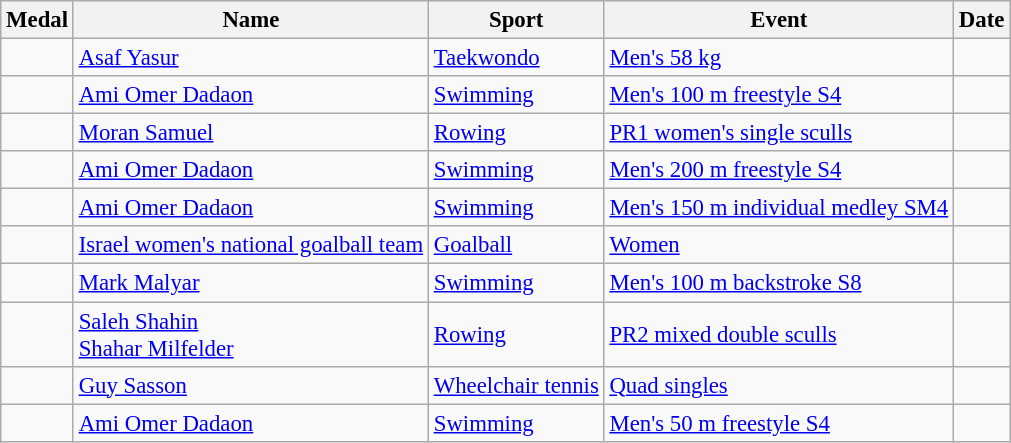<table class="wikitable sortable" style="font-size: 95%">
<tr>
<th>Medal</th>
<th>Name</th>
<th>Sport</th>
<th>Event</th>
<th>Date</th>
</tr>
<tr>
<td></td>
<td><a href='#'>Asaf Yasur</a></td>
<td><a href='#'>Taekwondo</a></td>
<td><a href='#'>Men's 58 kg</a></td>
<td></td>
</tr>
<tr>
<td></td>
<td><a href='#'>Ami Omer Dadaon</a></td>
<td><a href='#'>Swimming</a></td>
<td><a href='#'>Men's 100 m freestyle S4</a></td>
<td></td>
</tr>
<tr>
<td></td>
<td><a href='#'>Moran Samuel</a></td>
<td><a href='#'>Rowing</a></td>
<td><a href='#'>PR1 women's single sculls</a></td>
<td></td>
</tr>
<tr>
<td></td>
<td><a href='#'>Ami Omer Dadaon</a></td>
<td><a href='#'>Swimming</a></td>
<td><a href='#'>Men's 200 m freestyle S4</a></td>
<td></td>
</tr>
<tr>
<td></td>
<td><a href='#'>Ami Omer Dadaon</a></td>
<td><a href='#'>Swimming</a></td>
<td><a href='#'>Men's 150 m individual medley SM4</a></td>
<td></td>
</tr>
<tr>
<td></td>
<td><a href='#'>Israel women's national goalball team</a></td>
<td><a href='#'>Goalball</a></td>
<td><a href='#'>Women</a></td>
<td></td>
</tr>
<tr>
<td></td>
<td><a href='#'>Mark Malyar</a></td>
<td><a href='#'>Swimming</a></td>
<td><a href='#'>Men's 100 m backstroke S8</a></td>
<td></td>
</tr>
<tr>
<td></td>
<td><a href='#'>Saleh Shahin</a><br><a href='#'>Shahar Milfelder</a></td>
<td><a href='#'>Rowing</a></td>
<td><a href='#'>PR2 mixed double sculls</a></td>
<td></td>
</tr>
<tr>
<td></td>
<td><a href='#'>Guy Sasson</a></td>
<td><a href='#'>Wheelchair tennis</a></td>
<td><a href='#'>Quad singles</a></td>
<td></td>
</tr>
<tr>
<td></td>
<td><a href='#'>Ami Omer Dadaon</a></td>
<td><a href='#'>Swimming</a></td>
<td><a href='#'>Men's 50 m freestyle S4</a></td>
<td></td>
</tr>
</table>
